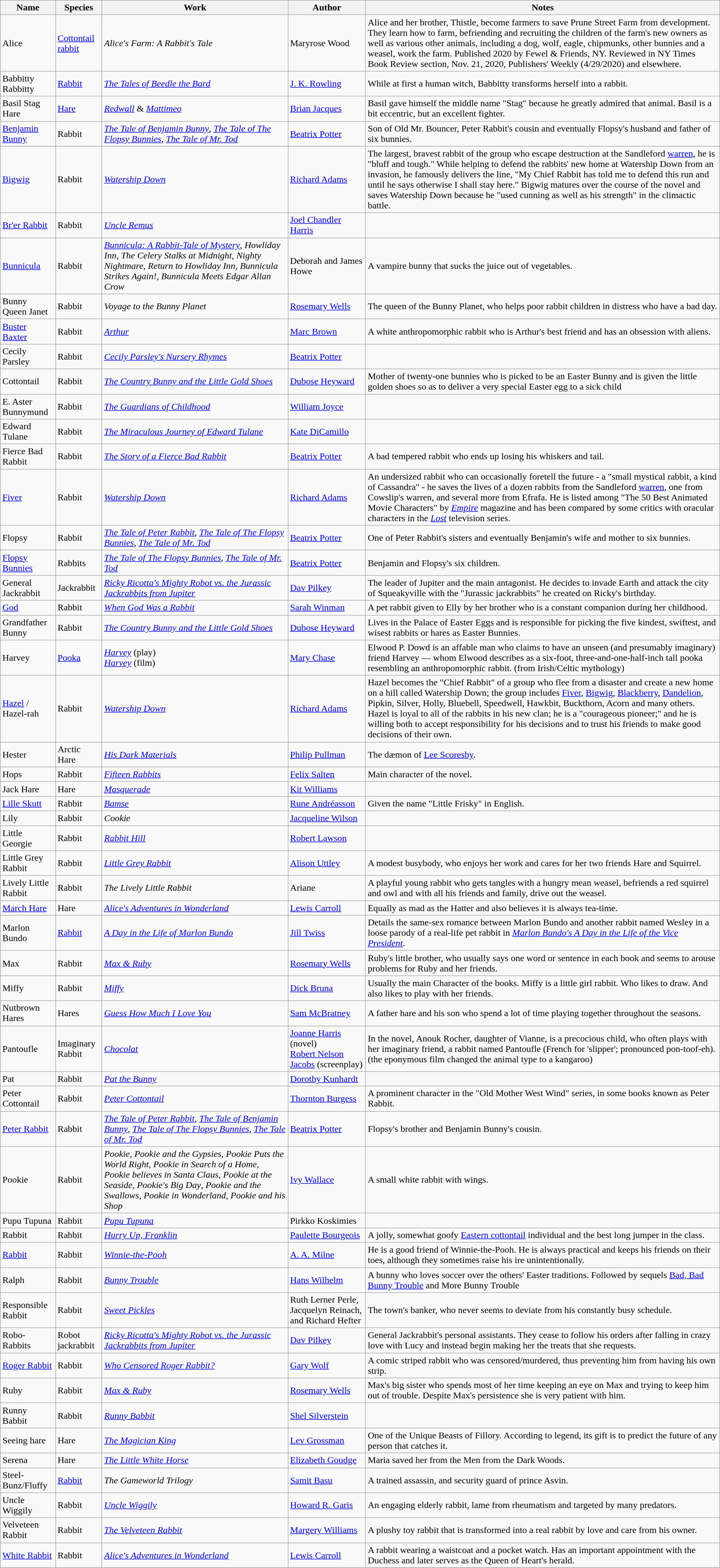<table class="wikitable sortable sticky-header">
<tr>
<th>Name</th>
<th>Species</th>
<th>Work</th>
<th>Author</th>
<th>Notes</th>
</tr>
<tr>
<td>Alice</td>
<td><a href='#'>Cottontail rabbit</a></td>
<td><em>Alice's Farm: A Rabbit's Tale</em></td>
<td>Maryrose Wood</td>
<td>Alice and her brother, Thistle, become farmers to save Prune Street Farm from development. They learn how to farm,   befriending and recruiting the children of the farm's new owners as well as various other animals, including a dog, wolf, eagle, chipmunks, other bunnies and a weasel, work the farm. Published 2020 by Fewel & Friends, NY. Reviewed in NY Times Book Review section, Nov. 21, 2020, Publishers' Weekly (4/29/2020) and elsewhere.</td>
</tr>
<tr>
<td>Babbitty Rabbitty</td>
<td><a href='#'>Rabbit</a></td>
<td><em><a href='#'>The Tales of Beedle the Bard</a></em></td>
<td><a href='#'>J. K. Rowling</a></td>
<td>While at first a human witch, Babbitty transforms herself into a rabbit.</td>
</tr>
<tr>
<td>Basil Stag Hare</td>
<td><a href='#'>Hare</a></td>
<td><em><a href='#'>Redwall</a></em> & <em><a href='#'>Mattimeo</a></em></td>
<td><a href='#'>Brian Jacques</a></td>
<td>Basil gave himself the middle name "Stag" because he greatly admired that animal. Basil is a bit eccentric, but an excellent fighter.</td>
</tr>
<tr>
<td><a href='#'>Benjamin Bunny</a></td>
<td>Rabbit</td>
<td><em><a href='#'>The Tale of Benjamin Bunny</a></em>, <em><a href='#'>The Tale of The Flopsy Bunnies</a></em>, <em><a href='#'>The Tale of Mr. Tod</a></em></td>
<td><a href='#'>Beatrix Potter</a></td>
<td>Son of Old Mr. Bouncer, Peter Rabbit's cousin and eventually Flopsy's husband and father of six bunnies.</td>
</tr>
<tr>
<td><a href='#'>Bigwig</a></td>
<td>Rabbit</td>
<td><em><a href='#'>Watership Down</a></em></td>
<td><a href='#'>Richard Adams</a></td>
<td>The largest, bravest rabbit of the group who escape destruction at the Sandleford <a href='#'>warren</a>, he is "bluff and tough." While helping to defend the rabbits' new home at Watership Down from an invasion, he famously delivers the line, "My Chief Rabbit has told me to defend this run and until he says otherwise I shall stay here." Bigwig matures over the course of the novel and saves Watership Down because he "used cunning as well as his strength" in the climactic battle.</td>
</tr>
<tr>
<td><a href='#'>Br'er Rabbit</a></td>
<td>Rabbit</td>
<td><em><a href='#'>Uncle Remus</a></em></td>
<td><a href='#'>Joel Chandler Harris</a></td>
<td></td>
</tr>
<tr>
<td><a href='#'>Bunnicula</a></td>
<td>Rabbit</td>
<td><em><a href='#'>Bunnicula: A Rabbit-Tale of Mystery</a></em>, <em>Howliday Inn</em>, <em>The Celery Stalks at Midnight</em>, <em>Nighty Nightmare</em>, <em>Return to Howliday Inn</em>, <em>Bunnicula Strikes Again!</em>, <em>Bunnicula Meets Edgar Allan Crow</em></td>
<td>Deborah and James Howe</td>
<td>A vampire bunny that sucks the juice out of vegetables.</td>
</tr>
<tr>
<td>Bunny Queen Janet</td>
<td>Rabbit</td>
<td><em>Voyage to the Bunny Planet</em></td>
<td><a href='#'>Rosemary Wells</a></td>
<td>The queen of the Bunny Planet, who helps poor rabbit children in distress who have a bad day.</td>
</tr>
<tr>
<td><a href='#'>Buster Baxter</a></td>
<td>Rabbit</td>
<td><em><a href='#'>Arthur</a></em></td>
<td><a href='#'>Marc Brown</a></td>
<td>A white anthropomorphic rabbit who is Arthur's best friend and has an obsession with aliens.</td>
</tr>
<tr>
<td>Cecily Parsley</td>
<td>Rabbit</td>
<td><em><a href='#'>Cecily Parsley's Nursery Rhymes</a></em></td>
<td><a href='#'>Beatrix Potter</a></td>
<td></td>
</tr>
<tr>
<td>Cottontail</td>
<td>Rabbit</td>
<td><em><a href='#'>The Country Bunny and the Little Gold Shoes</a></em></td>
<td><a href='#'>Dubose Heyward</a></td>
<td>Mother of twenty-one bunnies who is picked to be an Easter Bunny and is given the little golden shoes so as to deliver a very special Easter egg to a sick child</td>
</tr>
<tr>
<td>E. Aster Bunnymund</td>
<td>Rabbit</td>
<td><em><a href='#'>The Guardians of Childhood</a></em></td>
<td><a href='#'>William Joyce</a></td>
<td></td>
</tr>
<tr>
<td>Edward Tulane</td>
<td>Rabbit</td>
<td><em><a href='#'>The Miraculous Journey of Edward Tulane</a></em></td>
<td><a href='#'>Kate DiCamillo</a></td>
<td></td>
</tr>
<tr>
<td>Fierce Bad Rabbit</td>
<td>Rabbit</td>
<td><em><a href='#'>The Story of a Fierce Bad Rabbit</a></em></td>
<td><a href='#'>Beatrix Potter</a></td>
<td>A bad tempered rabbit who ends up losing his whiskers and tail.</td>
</tr>
<tr>
<td><a href='#'>Fiver</a></td>
<td>Rabbit</td>
<td><em><a href='#'>Watership Down</a></em></td>
<td><a href='#'>Richard Adams</a></td>
<td>An undersized rabbit who can occasionally foretell the future - a "small mystical rabbit, a kind of Cassandra" - he saves the lives of a dozen rabbits from the Sandleford <a href='#'>warren</a>, one from Cowslip's warren, and several more from Efrafa. He is listed among "The 50 Best Animated Movie Characters" by <em><a href='#'>Empire</a></em> magazine and has been compared by some critics with oracular characters in the <em><a href='#'>Lost</a></em> television series.</td>
</tr>
<tr>
<td>Flopsy</td>
<td>Rabbit</td>
<td><em><a href='#'>The Tale of Peter Rabbit</a></em>, <em><a href='#'>The Tale of The Flopsy Bunnies</a></em>, <em><a href='#'>The Tale of Mr. Tod</a></em></td>
<td><a href='#'>Beatrix Potter</a></td>
<td>One of Peter Rabbit's sisters and eventually Benjamin's wife and mother to six bunnies.</td>
</tr>
<tr>
<td><a href='#'>Flopsy Bunnies</a></td>
<td>Rabbits</td>
<td><em><a href='#'>The Tale of The Flopsy Bunnies</a></em>, <em><a href='#'>The Tale of Mr. Tod</a></em></td>
<td><a href='#'>Beatrix Potter</a></td>
<td>Benjamin and Flopsy's six children.</td>
</tr>
<tr>
<td>General Jackrabbit</td>
<td>Jackrabbit</td>
<td><em><a href='#'>Ricky Ricotta's Mighty Robot vs. the Jurassic Jackrabbits from Jupiter</a></em></td>
<td><a href='#'>Dav Pilkey</a></td>
<td>The leader of Jupiter and the main antagonist. He decides to invade Earth and attack the city of Squeakyville with the "Jurassic jackrabbits" he created on Ricky's birthday.</td>
</tr>
<tr>
<td><a href='#'>God</a></td>
<td>Rabbit</td>
<td><em><a href='#'>When God Was a Rabbit</a></em></td>
<td><a href='#'>Sarah Winman</a></td>
<td>A pet rabbit given to Elly by her brother who is a constant companion during her childhood.</td>
</tr>
<tr>
<td>Grandfather Bunny</td>
<td>Rabbit</td>
<td><em><a href='#'>The Country Bunny and the Little Gold Shoes</a></em></td>
<td><a href='#'>Dubose Heyward</a></td>
<td>Lives in the Palace of Easter Eggs and is responsible for picking the five kindest, swiftest, and wisest rabbits or hares as Easter Bunnies.</td>
</tr>
<tr>
<td>Harvey</td>
<td><a href='#'>Pooka</a></td>
<td><em><a href='#'>Harvey</a></em> (play)<br><em><a href='#'>Harvey</a></em> (film)</td>
<td><a href='#'>Mary Chase</a></td>
<td>Elwood P. Dowd is an affable man who claims to have an unseen (and presumably imaginary) friend Harvey — whom Elwood describes as a six-foot, three-and-one-half-inch tall pooka resembling an anthropomorphic rabbit. (from Irish/Celtic mythology)</td>
</tr>
<tr>
<td><a href='#'>Hazel</a> / Hazel-rah</td>
<td>Rabbit</td>
<td><em><a href='#'>Watership Down</a></em></td>
<td><a href='#'>Richard Adams</a></td>
<td>Hazel becomes the "Chief Rabbit" of a group who flee from a disaster and create a new home on a hill called Watership Down; the group includes <a href='#'>Fiver</a>, <a href='#'>Bigwig</a>, <a href='#'>Blackberry</a>, <a href='#'>Dandelion</a>, Pipkin, Silver, Holly, Bluebell, Speedwell, Hawkbit, Buckthorn, Acorn and many others. Hazel is loyal to all of the rabbits in his new clan; he is a "courageous pioneer;" and he is willing both to accept responsibility for his decisions and to trust his friends to make good decisions of their own.</td>
</tr>
<tr>
<td>Hester</td>
<td>Arctic Hare</td>
<td><em><a href='#'>His Dark Materials</a></em></td>
<td><a href='#'>Philip Pullman</a></td>
<td>The dæmon of <a href='#'>Lee Scoresby</a>.</td>
</tr>
<tr>
<td>Hops</td>
<td>Rabbit</td>
<td><em><a href='#'>Fifteen Rabbits</a></em></td>
<td><a href='#'>Felix Salten</a></td>
<td>Main character of the novel.</td>
</tr>
<tr>
<td>Jack Hare</td>
<td>Hare</td>
<td><em><a href='#'>Masquerade</a></em></td>
<td><a href='#'>Kit Williams</a></td>
<td></td>
</tr>
<tr>
<td><a href='#'>Lille Skutt</a></td>
<td>Rabbit</td>
<td><em><a href='#'>Bamse</a></em></td>
<td><a href='#'>Rune Andréasson</a></td>
<td>Given the name "Little Frisky" in English.</td>
</tr>
<tr>
<td>Lily</td>
<td>Rabbit</td>
<td><em>Cookie</em></td>
<td><a href='#'>Jacqueline Wilson</a></td>
<td></td>
</tr>
<tr>
<td>Little Georgie</td>
<td>Rabbit</td>
<td><em><a href='#'>Rabbit Hill</a></em></td>
<td><a href='#'>Robert Lawson</a></td>
<td></td>
</tr>
<tr>
<td>Little Grey Rabbit</td>
<td>Rabbit</td>
<td><em><a href='#'>Little Grey Rabbit</a></em></td>
<td><a href='#'>Alison Uttley</a></td>
<td>A modest busybody, who enjoys her work and cares for her two friends Hare and Squirrel.</td>
</tr>
<tr>
<td>Lively Little Rabbit</td>
<td>Rabbit</td>
<td><em>The Lively Little Rabbit</em></td>
<td>Ariane</td>
<td>A playful young rabbit who gets tangles with a hungry mean weasel, befriends a red squirrel and owl and with all his friends and family, drive out the weasel.</td>
</tr>
<tr>
<td><a href='#'>March Hare</a></td>
<td>Hare</td>
<td><em><a href='#'>Alice's Adventures in Wonderland</a></em></td>
<td><a href='#'>Lewis Carroll</a></td>
<td>Equally as mad as the Hatter and also believes it is always tea-time.</td>
</tr>
<tr>
<td>Marlon Bundo</td>
<td><a href='#'>Rabbit</a></td>
<td><em><a href='#'>A Day in the Life of Marlon Bundo</a></em></td>
<td><a href='#'>Jill Twiss</a></td>
<td>Details the same-sex romance between Marlon Bundo and another rabbit named Wesley in a loose parody of a real-life pet rabbit in <em><a href='#'>Marlon Bundo's A Day in the Life of the Vice President</a></em>.</td>
</tr>
<tr>
<td>Max</td>
<td>Rabbit</td>
<td><em><a href='#'>Max & Ruby</a></em></td>
<td><a href='#'>Rosemary Wells</a></td>
<td>Ruby's little brother, who usually says one word or sentence in each book and seems to arouse problems for Ruby and her friends.</td>
</tr>
<tr>
<td>Miffy</td>
<td>Rabbit</td>
<td><em><a href='#'>Miffy</a></em></td>
<td><a href='#'>Dick Bruna</a></td>
<td>Usually the main Character of the books. Miffy is a little girl rabbit. Who likes to draw. And also likes to play with her friends.</td>
</tr>
<tr>
<td>Nutbrown Hares</td>
<td>Hares</td>
<td><em><a href='#'>Guess How Much I Love You</a></em></td>
<td><a href='#'>Sam McBratney</a></td>
<td>A father hare and his son who spend a lot of time playing together throughout the seasons.</td>
</tr>
<tr>
<td>Pantoufle</td>
<td>Imaginary Rabbit</td>
<td><em><a href='#'>Chocolat</a></em></td>
<td><a href='#'>Joanne Harris</a> (novel)<br><a href='#'>Robert Nelson Jacobs</a> (screenplay)</td>
<td>In the novel, Anouk Rocher, daughter of Vianne, is a precocious child, who often plays with her imaginary friend, a rabbit named Pantoufle (French for 'slipper'; pronounced pon-toof-eh). (the eponymous film changed the animal type to a kangaroo)</td>
</tr>
<tr>
<td>Pat</td>
<td>Rabbit</td>
<td><em><a href='#'>Pat the Bunny</a></em></td>
<td><a href='#'>Dorothy Kunhardt</a></td>
<td></td>
</tr>
<tr>
<td>Peter Cottontail</td>
<td>Rabbit</td>
<td><em><a href='#'>Peter Cottontail</a></em></td>
<td><a href='#'>Thornton Burgess</a></td>
<td>A prominent character in the "Old Mother West Wind" series, in some books known as Peter Rabbit.</td>
</tr>
<tr>
<td><a href='#'>Peter Rabbit</a></td>
<td>Rabbit</td>
<td><em><a href='#'>The Tale of Peter Rabbit</a></em>, <em><a href='#'>The Tale of Benjamin Bunny</a></em>, <em><a href='#'>The Tale of The Flopsy Bunnies</a></em>, <em><a href='#'>The Tale of Mr. Tod</a></em></td>
<td><a href='#'>Beatrix Potter</a></td>
<td>Flopsy's brother and Benjamin Bunny's cousin.</td>
</tr>
<tr>
<td>Pookie</td>
<td>Rabbit</td>
<td><em>Pookie</em>, <em>Pookie and the Gypsies</em>, <em>Pookie Puts the World Right</em>, <em>Pookie in Search of a Home</em>, <em>Pookie believes in Santa Claus</em>, <em>Pookie at the Seaside</em>, <em>Pookie's Big Day</em>, <em>Pookie and the Swallows</em>, <em>Pookie in Wonderland</em>, <em>Pookie and his Shop</em></td>
<td><a href='#'>Ivy Wallace</a></td>
<td>A small white rabbit with wings.</td>
</tr>
<tr>
<td>Pupu Tupuna</td>
<td>Rabbit</td>
<td><em><a href='#'>Pupu Tupuna</a></em></td>
<td>Pirkko Koskimies</td>
<td></td>
</tr>
<tr>
<td>Rabbit</td>
<td>Rabbit</td>
<td><em><a href='#'>Hurry Up, Franklin</a></em></td>
<td><a href='#'>Paulette Bourgeois</a></td>
<td>A jolly, somewhat goofy <a href='#'>Eastern cottontail</a> individual and the best long jumper in the class.</td>
</tr>
<tr>
<td><a href='#'>Rabbit</a></td>
<td>Rabbit</td>
<td><em><a href='#'>Winnie-the-Pooh</a></em></td>
<td><a href='#'>A. A. Milne</a></td>
<td>He is a good friend of Winnie-the-Pooh. He is always practical and keeps his friends on their toes, although they sometimes raise his ire unintentionally.</td>
</tr>
<tr>
<td>Ralph</td>
<td>Rabbit</td>
<td><em><a href='#'>Bunny Trouble</a></em></td>
<td><a href='#'>Hans Wilhelm</a></td>
<td>A bunny who loves soccer over the others' Easter traditions. Followed by sequels <a href='#'>Bad, Bad Bunny Trouble</a> and More Bunny Trouble</td>
</tr>
<tr>
<td>Responsible Rabbit</td>
<td>Rabbit</td>
<td><em><a href='#'>Sweet Pickles</a></em></td>
<td>Ruth Lerner Perle, Jacquelyn Reinach, and Richard Hefter</td>
<td>The town's banker, who never seems to deviate from his constantly busy schedule.</td>
</tr>
<tr>
<td>Robo-Rabbits</td>
<td>Robot jackrabbit</td>
<td><em><a href='#'>Ricky Ricotta's Mighty Robot vs. the Jurassic Jackrabbits from Jupiter</a></em></td>
<td><a href='#'>Dav Pilkey</a></td>
<td>General Jackrabbit's personal assistants. They cease to follow his orders after falling in crazy love with Lucy and instead begin making her the treats that she requests.</td>
</tr>
<tr>
<td><a href='#'>Roger Rabbit</a></td>
<td>Rabbit</td>
<td><em><a href='#'>Who Censored Roger Rabbit?</a></em></td>
<td><a href='#'>Gary Wolf</a></td>
<td>A comic striped rabbit who was censored/murdered, thus preventing him from having his own strip.</td>
</tr>
<tr>
<td>Ruby</td>
<td>Rabbit</td>
<td><em><a href='#'>Max & Ruby</a></em></td>
<td><a href='#'>Rosemary Wells</a></td>
<td>Max's big sister who spends most of her time keeping an eye on Max and trying to keep him out of trouble. Despite Max's persistence she is very patient with him.</td>
</tr>
<tr>
<td>Runny Babbit</td>
<td>Rabbit</td>
<td><em><a href='#'>Runny Babbit</a></em></td>
<td><a href='#'>Shel Silverstein</a></td>
<td></td>
</tr>
<tr>
<td>Seeing hare</td>
<td>Hare</td>
<td><em><a href='#'>The Magician King</a></em></td>
<td><a href='#'>Lev Grossman</a></td>
<td>One of the Unique Beasts of Fillory. According to legend, its gift is to predict the future of any person that catches it.</td>
</tr>
<tr>
<td>Serena</td>
<td>Hare</td>
<td><em><a href='#'>The Little White Horse</a></em></td>
<td><a href='#'>Elizabeth Goudge</a></td>
<td>Maria saved her from the Men from the Dark Woods.</td>
</tr>
<tr>
<td>Steel-Bunz/Fluffy</td>
<td><a href='#'>Rabbit</a></td>
<td><em>The Gameworld Trilogy</em></td>
<td><a href='#'>Samit Basu</a></td>
<td>A trained assassin, and security guard of prince Asvin.</td>
</tr>
<tr>
<td>Uncle Wiggily</td>
<td>Rabbit</td>
<td><em><a href='#'>Uncle Wiggily</a></em></td>
<td><a href='#'>Howard R. Garis</a></td>
<td>An engaging elderly rabbit, lame from rheumatism and targeted by many predators.</td>
</tr>
<tr>
<td>Velveteen Rabbit</td>
<td>Rabbit</td>
<td><em><a href='#'>The Velveteen Rabbit</a></em></td>
<td><a href='#'>Margery Williams</a></td>
<td>A plushy toy rabbit that is transformed into a real rabbit by love and care from his owner.</td>
</tr>
<tr>
<td><a href='#'>White Rabbit</a></td>
<td>Rabbit</td>
<td><em><a href='#'>Alice's Adventures in Wonderland</a></em></td>
<td><a href='#'>Lewis Carroll</a></td>
<td>A rabbit wearing a waistcoat and a pocket watch. Has an important appointment with the Duchess and later serves as the Queen of Heart's herald.</td>
</tr>
<tr>
</tr>
</table>
